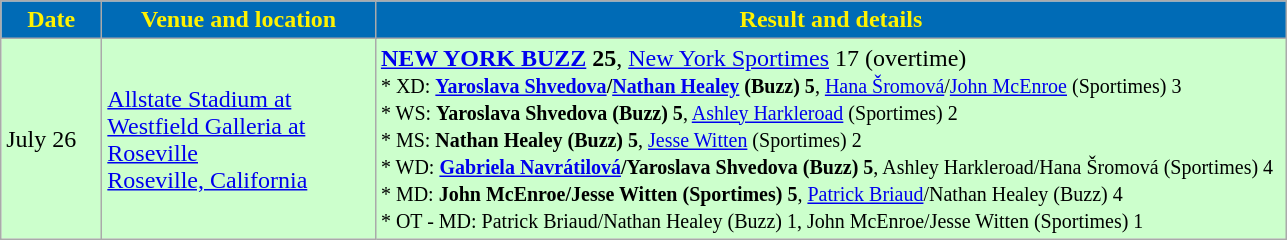<table class="wikitable" style="text-align:left">
<tr>
<th style="background:#006bb6; color:#fff200" width="60px">Date</th>
<th style="background:#006bb6; color:#fff200" width="175px">Venue and location</th>
<th style="background:#006bb6; color:#fff200" width="600px">Result and details</th>
</tr>
<tr bgcolor="CCFFCC">
<td>July 26</td>
<td><a href='#'>Allstate Stadium at Westfield Galleria at Roseville</a><br><a href='#'>Roseville, California</a></td>
<td><strong><a href='#'>NEW YORK BUZZ</a> 25</strong>, <a href='#'>New York Sportimes</a> 17 (overtime)<br><small>* XD: <strong><a href='#'>Yaroslava Shvedova</a>/<a href='#'>Nathan Healey</a> (Buzz) 5</strong>, <a href='#'>Hana Šromová</a>/<a href='#'>John McEnroe</a> (Sportimes) 3<br>* WS: <strong>Yaroslava Shvedova (Buzz) 5</strong>, <a href='#'>Ashley Harkleroad</a> (Sportimes) 2<br>* MS: <strong>Nathan Healey (Buzz) 5</strong>, <a href='#'>Jesse Witten</a> (Sportimes) 2<br>* WD: <strong><a href='#'>Gabriela Navrátilová</a>/Yaroslava Shvedova (Buzz) 5</strong>, Ashley Harkleroad/Hana Šromová (Sportimes) 4<br>* MD: <strong>John McEnroe/Jesse Witten (Sportimes) 5</strong>, <a href='#'>Patrick Briaud</a>/Nathan Healey (Buzz) 4<br>* OT - MD: Patrick Briaud/Nathan Healey (Buzz) 1, John McEnroe/Jesse Witten (Sportimes) 1</small></td>
</tr>
</table>
